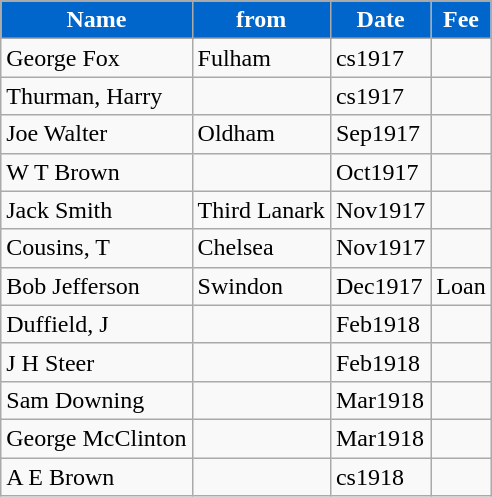<table class="wikitable">
<tr>
<th style="background:#0066CC; color:#FFFFFF;">Name</th>
<th style="background:#0066CC; color:#FFFFFF;">from</th>
<th style="background:#0066CC; color:#FFFFFF;">Date</th>
<th style="background:#0066CC; color:#FFFFFF;">Fee</th>
</tr>
<tr>
<td>George Fox</td>
<td>Fulham</td>
<td>cs1917</td>
<td></td>
</tr>
<tr>
<td>Thurman, Harry</td>
<td></td>
<td>cs1917</td>
<td></td>
</tr>
<tr>
<td>Joe Walter</td>
<td>Oldham</td>
<td>Sep1917</td>
<td></td>
</tr>
<tr>
<td>W T Brown</td>
<td></td>
<td>Oct1917</td>
<td></td>
</tr>
<tr>
<td>Jack Smith</td>
<td>Third Lanark</td>
<td>Nov1917</td>
<td></td>
</tr>
<tr>
<td>Cousins, T</td>
<td>Chelsea</td>
<td>Nov1917</td>
<td></td>
</tr>
<tr>
<td>Bob Jefferson</td>
<td>Swindon</td>
<td>Dec1917</td>
<td>Loan</td>
</tr>
<tr>
<td>Duffield, J</td>
<td></td>
<td>Feb1918</td>
<td></td>
</tr>
<tr>
<td>J H Steer</td>
<td></td>
<td>Feb1918</td>
<td></td>
</tr>
<tr>
<td>Sam Downing</td>
<td></td>
<td>Mar1918</td>
<td></td>
</tr>
<tr>
<td>George McClinton</td>
<td></td>
<td>Mar1918</td>
<td></td>
</tr>
<tr>
<td>A E Brown</td>
<td></td>
<td>cs1918</td>
<td></td>
</tr>
</table>
